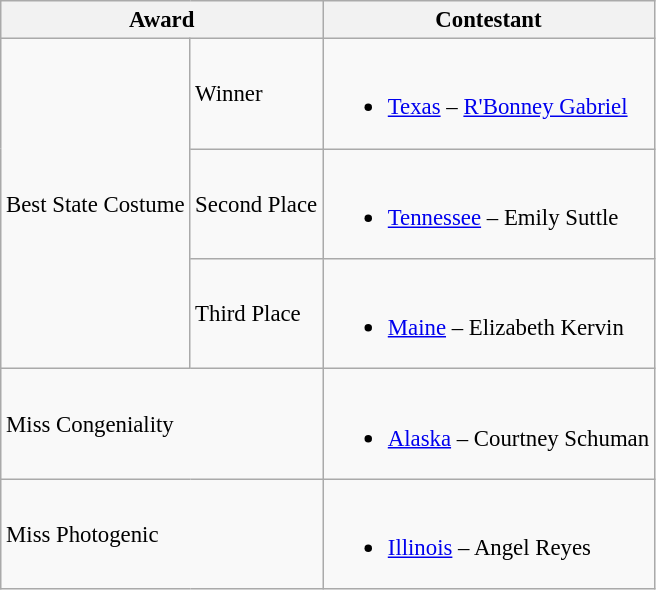<table class="wikitable sortable unsortable" style="font-size: 95%;">
<tr>
<th colspan="2">Award</th>
<th>Contestant</th>
</tr>
<tr>
<td rowspan="3">Best State Costume</td>
<td>Winner</td>
<td><br><ul><li><a href='#'>Texas</a> – <a href='#'>R'Bonney Gabriel</a></li></ul></td>
</tr>
<tr>
<td>Second Place</td>
<td><br><ul><li><a href='#'>Tennessee</a> – Emily Suttle</li></ul></td>
</tr>
<tr>
<td>Third Place</td>
<td><br><ul><li><a href='#'>Maine</a> – Elizabeth Kervin</li></ul></td>
</tr>
<tr>
<td colspan="2">Miss Congeniality</td>
<td><br><ul><li><a href='#'>Alaska</a> – Courtney Schuman</li></ul></td>
</tr>
<tr>
<td colspan="2">Miss Photogenic</td>
<td><br><ul><li><a href='#'>Illinois</a> – Angel Reyes</li></ul></td>
</tr>
</table>
